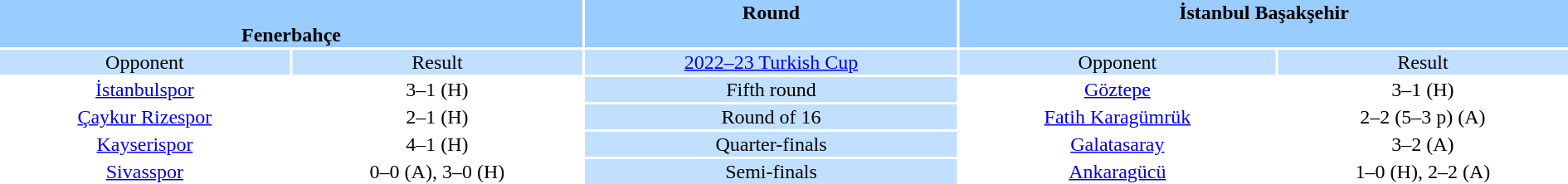<table style="width:100%; text-align:center;">
<tr style="vertical-align:top; background:#9cf;">
<th colspan=2 style="width:1*"><br>Fenerbahçe</th>
<th><strong>Round</strong></th>
<th colspan=2 style="width:1*">İstanbul Başakşehir</th>
</tr>
<tr style="vertical-align:top; background:#c1e0ff;">
<td>Opponent</td>
<td>Result</td>
<td style="background:#c1e0ff;"><a href='#'>2022–23 Turkish Cup</a></td>
<td>Opponent</td>
<td>Result</td>
</tr>
<tr>
<td><a href='#'>İstanbulspor</a></td>
<td>3–1 (H)</td>
<td style="background:#c1e0ff;">Fifth round</td>
<td><a href='#'>Göztepe</a></td>
<td>3–1 (H)</td>
</tr>
<tr>
<td><a href='#'>Çaykur Rizespor</a></td>
<td>2–1 (H)</td>
<td style="background:#c1e0ff;">Round of 16</td>
<td><a href='#'>Fatih Karagümrük</a></td>
<td>2–2 (5–3 p) (A)</td>
</tr>
<tr>
<td><a href='#'>Kayserispor</a></td>
<td>4–1 (H)</td>
<td style="background:#c1e0ff;">Quarter-finals</td>
<td><a href='#'>Galatasaray</a></td>
<td>3–2 (A)</td>
</tr>
<tr>
<td rowspan=2><a href='#'>Sivasspor</a></td>
<td>0–0 (A), 3–0 (H)</td>
<td style="background:#c1e0ff;" rowspan="2">Semi-finals</td>
<td><a href='#'>Ankaragücü</a></td>
<td>1–0 (H), 2–2 (A)</td>
</tr>
</table>
